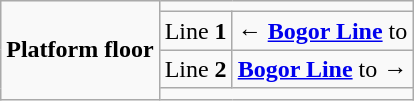<table class="wikitable">
<tr>
<td rowspan="4"><strong>Platform floor</strong></td>
<td colspan="2"></td>
</tr>
<tr>
<td>Line <strong>1</strong></td>
<td>←   <strong><a href='#'>Bogor Line</a></strong> to </td>
</tr>
<tr>
<td>Line <strong>2</strong></td>
<td> <strong><a href='#'>Bogor Line</a></strong> to   →</td>
</tr>
<tr>
<td colspan="2"></td>
</tr>
</table>
